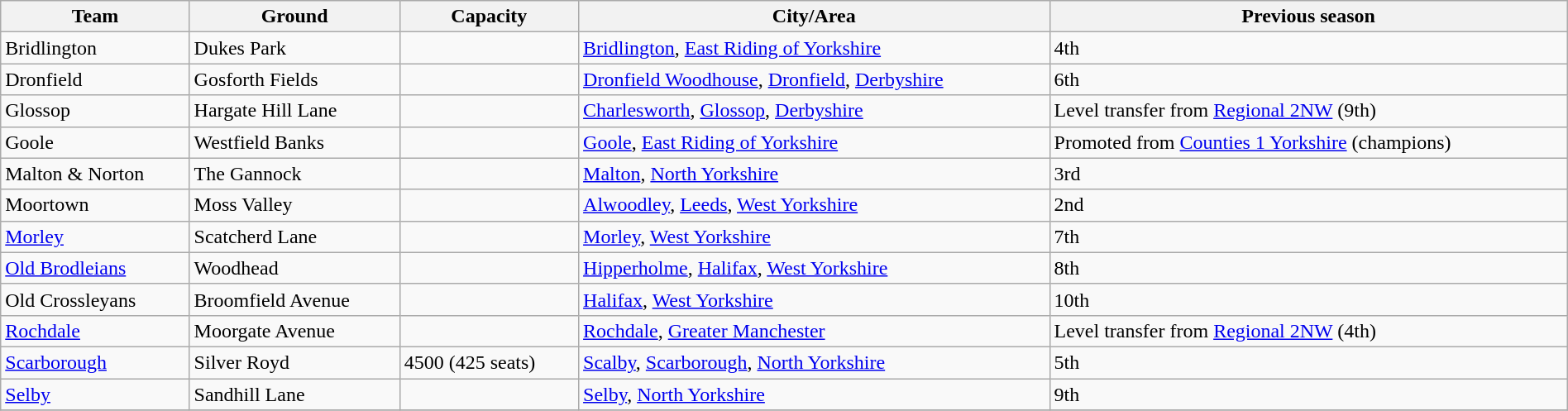<table class="wikitable sortable" width=100%>
<tr>
<th>Team</th>
<th>Ground</th>
<th>Capacity</th>
<th>City/Area</th>
<th>Previous season</th>
</tr>
<tr>
<td>Bridlington</td>
<td>Dukes Park</td>
<td></td>
<td><a href='#'>Bridlington</a>, <a href='#'>East Riding of Yorkshire</a></td>
<td>4th</td>
</tr>
<tr>
<td>Dronfield</td>
<td>Gosforth Fields</td>
<td></td>
<td><a href='#'>Dronfield Woodhouse</a>, <a href='#'>Dronfield</a>, <a href='#'>Derbyshire</a></td>
<td>6th</td>
</tr>
<tr>
<td>Glossop</td>
<td>Hargate Hill Lane</td>
<td></td>
<td><a href='#'>Charlesworth</a>, <a href='#'>Glossop</a>, <a href='#'>Derbyshire</a></td>
<td>Level transfer from <a href='#'>Regional 2NW</a> (9th)</td>
</tr>
<tr>
<td>Goole</td>
<td>Westfield Banks</td>
<td></td>
<td><a href='#'>Goole</a>, <a href='#'>East Riding of Yorkshire</a></td>
<td>Promoted from <a href='#'>Counties 1 Yorkshire</a> (champions)</td>
</tr>
<tr>
<td>Malton & Norton</td>
<td>The Gannock</td>
<td></td>
<td><a href='#'>Malton</a>, <a href='#'>North Yorkshire</a></td>
<td>3rd</td>
</tr>
<tr>
<td>Moortown</td>
<td>Moss Valley</td>
<td></td>
<td><a href='#'>Alwoodley</a>, <a href='#'>Leeds</a>, <a href='#'>West Yorkshire</a></td>
<td>2nd</td>
</tr>
<tr>
<td><a href='#'>Morley</a></td>
<td>Scatcherd Lane</td>
<td></td>
<td><a href='#'>Morley</a>, <a href='#'>West Yorkshire</a></td>
<td>7th</td>
</tr>
<tr>
<td><a href='#'>Old Brodleians</a></td>
<td>Woodhead</td>
<td></td>
<td><a href='#'>Hipperholme</a>, <a href='#'>Halifax</a>, <a href='#'>West Yorkshire</a></td>
<td>8th</td>
</tr>
<tr>
<td>Old Crossleyans</td>
<td>Broomfield Avenue</td>
<td></td>
<td><a href='#'>Halifax</a>, <a href='#'>West Yorkshire</a></td>
<td>10th</td>
</tr>
<tr>
<td><a href='#'>Rochdale</a></td>
<td>Moorgate Avenue</td>
<td></td>
<td><a href='#'>Rochdale</a>, <a href='#'>Greater Manchester</a></td>
<td>Level transfer from <a href='#'>Regional 2NW</a> (4th)</td>
</tr>
<tr>
<td><a href='#'>Scarborough</a></td>
<td>Silver Royd</td>
<td>4500 (425 seats)</td>
<td><a href='#'>Scalby</a>, <a href='#'>Scarborough</a>, <a href='#'>North Yorkshire</a></td>
<td>5th</td>
</tr>
<tr>
<td><a href='#'>Selby</a></td>
<td>Sandhill Lane</td>
<td></td>
<td><a href='#'>Selby</a>, <a href='#'>North Yorkshire</a></td>
<td>9th</td>
</tr>
<tr>
</tr>
</table>
